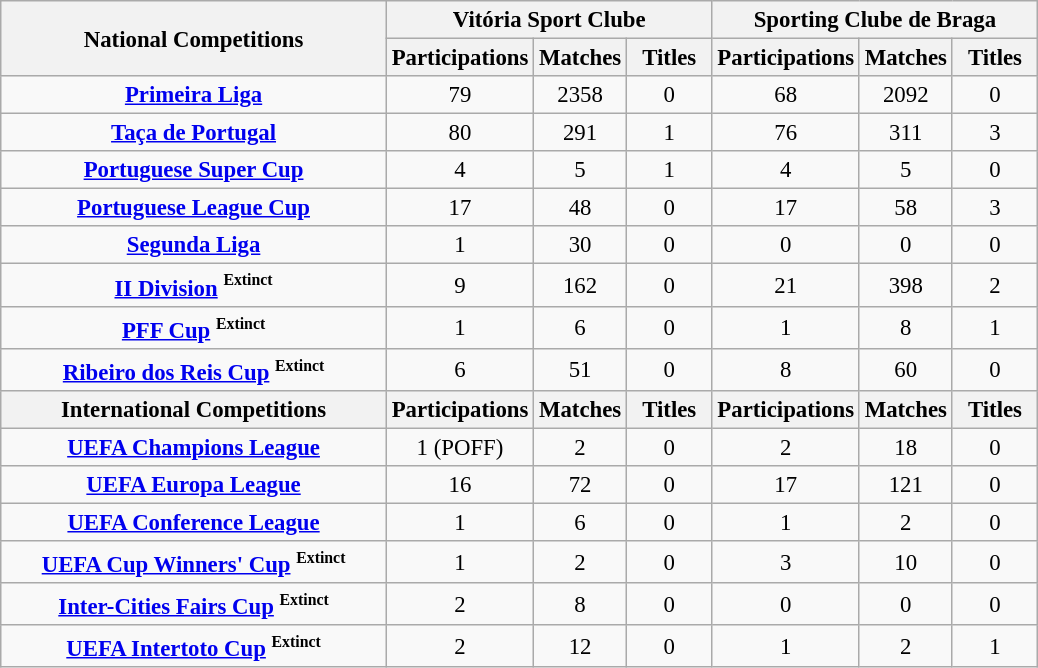<table class="wikitable" style="text-align:center;font-size:95%">
<tr>
<th rowspan="2" width="250">National Competitions</th>
<th colspan="3">Vitória Sport Clube</th>
<th colspan="3">Sporting Clube de Braga</th>
</tr>
<tr>
<th width="50">Participations</th>
<th width="50">Matches</th>
<th width="50">Titles</th>
<th width="50">Participations</th>
<th width="50">Matches</th>
<th width="50">Titles</th>
</tr>
<tr>
<td><strong><a href='#'>Primeira Liga</a></strong></td>
<td>79</td>
<td>2358</td>
<td>0</td>
<td>68</td>
<td>2092</td>
<td>0</td>
</tr>
<tr>
<td><strong><a href='#'>Taça de Portugal</a></strong></td>
<td>80</td>
<td>291</td>
<td>1</td>
<td>76</td>
<td>311</td>
<td>3</td>
</tr>
<tr>
<td><strong><a href='#'>Portuguese Super Cup</a></strong></td>
<td>4</td>
<td>5</td>
<td>1</td>
<td>4</td>
<td>5</td>
<td>0</td>
</tr>
<tr>
<td><strong><a href='#'>Portuguese League Cup</a></strong></td>
<td>17</td>
<td>48</td>
<td>0</td>
<td>17</td>
<td>58</td>
<td>3</td>
</tr>
<tr>
<td><strong><a href='#'>Segunda Liga</a></strong></td>
<td>1</td>
<td>30</td>
<td>0</td>
<td>0</td>
<td>0</td>
<td>0</td>
</tr>
<tr>
<td><strong><a href='#'>II Division</a> <sup><small>Extinct</small></sup></strong></td>
<td>9</td>
<td>162</td>
<td>0</td>
<td>21</td>
<td>398</td>
<td>2</td>
</tr>
<tr>
<td><strong><a href='#'>PFF Cup</a> <sup><small>Extinct</small></sup></strong></td>
<td>1</td>
<td>6</td>
<td>0</td>
<td>1</td>
<td>8</td>
<td>1</td>
</tr>
<tr>
<td><strong><a href='#'>Ribeiro dos Reis Cup</a> <sup><small>Extinct</small></sup></strong></td>
<td>6</td>
<td>51</td>
<td>0</td>
<td>8</td>
<td>60</td>
<td>0</td>
</tr>
<tr>
<th>International Competitions</th>
<th>Participations</th>
<th>Matches</th>
<th>Titles</th>
<th>Participations</th>
<th>Matches</th>
<th>Titles</th>
</tr>
<tr>
<td><strong><a href='#'>UEFA Champions League</a></strong></td>
<td>1 (POFF)</td>
<td>2</td>
<td>0</td>
<td>2</td>
<td>18</td>
<td>0</td>
</tr>
<tr>
<td><strong><a href='#'>UEFA Europa League</a></strong></td>
<td>16</td>
<td>72</td>
<td>0</td>
<td>17</td>
<td>121</td>
<td>0</td>
</tr>
<tr>
<td><strong><a href='#'>UEFA Conference League</a></strong></td>
<td>1</td>
<td>6</td>
<td>0</td>
<td>1</td>
<td>2</td>
<td>0</td>
</tr>
<tr>
<td><strong><a href='#'>UEFA Cup Winners' Cup</a> <sup><small>Extinct</small></sup></strong></td>
<td>1</td>
<td>2</td>
<td>0</td>
<td>3</td>
<td>10</td>
<td>0</td>
</tr>
<tr>
<td><strong><a href='#'>Inter-Cities Fairs Cup</a> <sup><small>Extinct</small></sup></strong></td>
<td>2</td>
<td>8</td>
<td>0</td>
<td>0</td>
<td>0</td>
<td>0</td>
</tr>
<tr>
<td><strong><a href='#'>UEFA Intertoto Cup</a> <sup><small>Extinct</small></sup></strong></td>
<td>2</td>
<td>12</td>
<td>0</td>
<td>1</td>
<td>2</td>
<td>1</td>
</tr>
</table>
